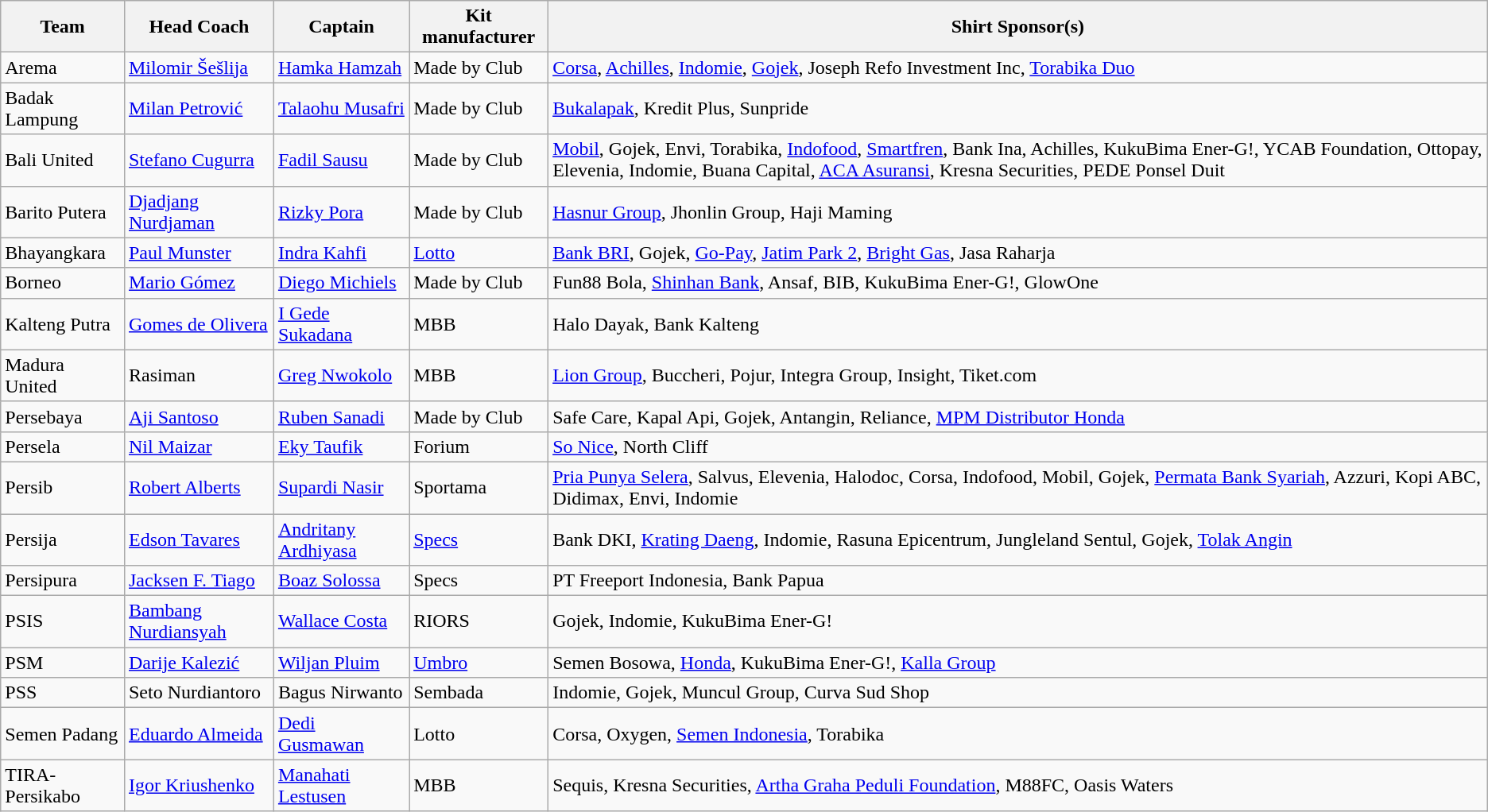<table class="wikitable sortable">
<tr>
<th>Team</th>
<th>Head Coach</th>
<th>Captain</th>
<th class="nowrap">Kit manufacturer</th>
<th class=unsortable>Shirt Sponsor(s)</th>
</tr>
<tr>
<td class="nowrap">Arema</td>
<td class="nowrap"> <a href='#'>Milomir Šešlija</a></td>
<td class="nowrap"> <a href='#'>Hamka Hamzah</a></td>
<td class="nowrap">Made by Club</td>
<td><a href='#'>Corsa</a>, <a href='#'>Achilles</a>, <a href='#'>Indomie</a>, <a href='#'>Gojek</a>, Joseph Refo Investment Inc, <a href='#'>Torabika Duo</a></td>
</tr>
<tr>
<td class="nowrap">Badak Lampung</td>
<td class="nowrap"> <a href='#'>Milan Petrović</a></td>
<td class="nowrap"> <a href='#'>Talaohu Musafri</a></td>
<td>Made by Club</td>
<td><a href='#'>Bukalapak</a>, Kredit Plus, Sunpride</td>
</tr>
<tr>
<td class="nowrap">Bali United</td>
<td class="nowrap"> <a href='#'>Stefano Cugurra</a></td>
<td class="nowrap"> <a href='#'>Fadil Sausu</a></td>
<td>Made by Club</td>
<td><a href='#'>Mobil</a>, Gojek, Envi, Torabika, <a href='#'>Indofood</a>, <a href='#'>Smartfren</a>, Bank Ina, Achilles, KukuBima Ener-G!, YCAB Foundation, Ottopay, Elevenia, Indomie, Buana Capital, <a href='#'>ACA Asuransi</a>, Kresna Securities, PEDE Ponsel Duit</td>
</tr>
<tr>
<td class="nowrap">Barito Putera</td>
<td class="nowrap"> <a href='#'>Djadjang Nurdjaman</a></td>
<td class="nowrap"> <a href='#'>Rizky Pora</a></td>
<td>Made by Club</td>
<td><a href='#'>Hasnur Group</a>, Jhonlin Group, Haji Maming</td>
</tr>
<tr>
<td class="nowrap">Bhayangkara</td>
<td class="nowrap"> <a href='#'>Paul Munster</a></td>
<td class="nowrap"> <a href='#'>Indra Kahfi</a></td>
<td><a href='#'>Lotto</a></td>
<td><a href='#'>Bank BRI</a>, Gojek, <a href='#'>Go-Pay</a>, <a href='#'>Jatim Park 2</a>, <a href='#'>Bright Gas</a>, Jasa Raharja</td>
</tr>
<tr>
<td class="nowrap">Borneo</td>
<td class="nowrap"> <a href='#'>Mario Gómez</a></td>
<td class="nowrap"> <a href='#'>Diego Michiels</a></td>
<td>Made by Club</td>
<td>Fun88 Bola, <a href='#'>Shinhan Bank</a>, Ansaf, BIB, KukuBima Ener-G!, GlowOne</td>
</tr>
<tr>
<td class="nowrap">Kalteng Putra</td>
<td class="nowrap"> <a href='#'>Gomes de Olivera</a></td>
<td class="nowrap"> <a href='#'>I Gede Sukadana</a></td>
<td>MBB</td>
<td>Halo Dayak, Bank Kalteng</td>
</tr>
<tr>
<td class="nowrap">Madura United</td>
<td class="nowrap"> Rasiman</td>
<td class="nowrap"> <a href='#'>Greg Nwokolo</a></td>
<td>MBB</td>
<td><a href='#'>Lion Group</a>, Buccheri, Pojur, Integra Group, Insight, Tiket.com</td>
</tr>
<tr>
<td class="nowrap">Persebaya</td>
<td class="nowrap"> <a href='#'>Aji Santoso</a></td>
<td class="nowrap"> <a href='#'>Ruben Sanadi</a></td>
<td>Made by Club</td>
<td>Safe Care, Kapal Api, Gojek, Antangin, Reliance, <a href='#'>MPM Distributor Honda</a></td>
</tr>
<tr>
<td class="nowrap">Persela</td>
<td class="nowrap"> <a href='#'>Nil Maizar</a></td>
<td class="nowrap"> <a href='#'>Eky Taufik</a></td>
<td>Forium</td>
<td><a href='#'>So Nice</a>, North Cliff</td>
</tr>
<tr>
<td class="nowrap">Persib</td>
<td class="nowrap"> <a href='#'>Robert Alberts</a></td>
<td class="nowrap"> <a href='#'>Supardi Nasir</a></td>
<td>Sportama</td>
<td><a href='#'>Pria Punya Selera</a>, Salvus, Elevenia, Halodoc, Corsa, Indofood, Mobil, Gojek, <a href='#'>Permata Bank Syariah</a>, Azzuri, Kopi ABC, Didimax, Envi, Indomie</td>
</tr>
<tr>
<td class="nowrap">Persija</td>
<td class="nowrap"> <a href='#'>Edson Tavares</a></td>
<td class="nowrap"> <a href='#'>Andritany Ardhiyasa</a></td>
<td><a href='#'>Specs</a></td>
<td>Bank DKI, <a href='#'>Krating Daeng</a>, Indomie, Rasuna Epicentrum, Jungleland Sentul, Gojek, <a href='#'>Tolak Angin</a></td>
</tr>
<tr>
<td class="nowrap">Persipura</td>
<td class="nowrap"> <a href='#'>Jacksen F. Tiago</a></td>
<td class="nowrap"> <a href='#'>Boaz Solossa</a></td>
<td>Specs</td>
<td>PT Freeport Indonesia, Bank Papua</td>
</tr>
<tr>
<td class="nowrap">PSIS</td>
<td class="nowrap"> <a href='#'>Bambang Nurdiansyah</a></td>
<td class="nowrap"> <a href='#'>Wallace Costa</a></td>
<td>RIORS</td>
<td>Gojek, Indomie, KukuBima Ener-G!</td>
</tr>
<tr>
<td class="nowrap">PSM</td>
<td class="nowrap"> <a href='#'>Darije Kalezić</a></td>
<td class="nowrap"> <a href='#'>Wiljan Pluim</a></td>
<td><a href='#'>Umbro</a></td>
<td>Semen Bosowa, <a href='#'>Honda</a>, KukuBima Ener-G!, <a href='#'>Kalla Group</a></td>
</tr>
<tr>
<td class="nowrap">PSS</td>
<td class="nowrap"> Seto Nurdiantoro</td>
<td class="nowrap"> Bagus Nirwanto</td>
<td>Sembada</td>
<td>Indomie, Gojek, Muncul Group, Curva Sud Shop</td>
</tr>
<tr>
<td class="nowrap">Semen Padang</td>
<td class="nowrap"> <a href='#'>Eduardo Almeida</a></td>
<td class="nowrap"> <a href='#'>Dedi Gusmawan</a></td>
<td>Lotto</td>
<td>Corsa, Oxygen, <a href='#'>Semen Indonesia</a>, Torabika</td>
</tr>
<tr>
<td class="nowrap">TIRA-Persikabo</td>
<td class="nowrap"> <a href='#'>Igor Kriushenko</a></td>
<td class="nowrap"> <a href='#'>Manahati Lestusen</a></td>
<td>MBB</td>
<td>Sequis, Kresna Securities, <a href='#'>Artha Graha Peduli Foundation</a>, M88FC, Oasis Waters</td>
</tr>
</table>
